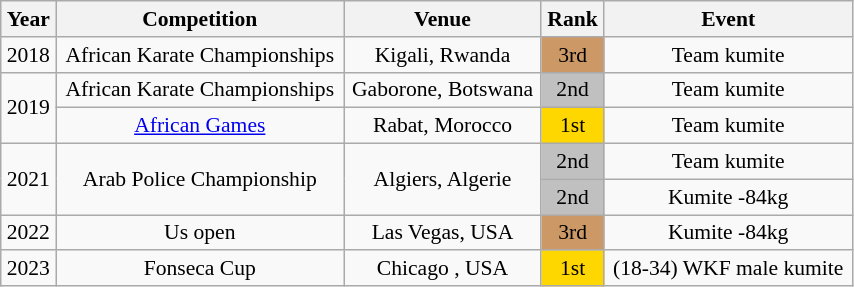<table class="wikitable sortable" width=45% style="font-size:90%; text-align:center;">
<tr>
<th>Year</th>
<th>Competition</th>
<th>Venue</th>
<th>Rank</th>
<th>Event</th>
</tr>
<tr>
<td>2018</td>
<td>African Karate Championships</td>
<td>Kigali, Rwanda</td>
<td bgcolor="cc9966">3rd</td>
<td>Team kumite</td>
</tr>
<tr>
<td rowspan="2">2019</td>
<td>African Karate Championships</td>
<td>Gaborone, Botswana</td>
<td bgcolor="silver">2nd</td>
<td>Team kumite</td>
</tr>
<tr>
<td><a href='#'>African Games</a></td>
<td>Rabat, Morocco</td>
<td bgcolor="gold">1st</td>
<td>Team kumite</td>
</tr>
<tr>
<td rowspan="2">2021</td>
<td rowspan="2">Arab Police Championship</td>
<td rowspan="2">Algiers, Algerie</td>
<td bgcolor="silver">2nd</td>
<td>Team kumite</td>
</tr>
<tr>
<td bgcolor="silver">2nd</td>
<td>Kumite -84kg</td>
</tr>
<tr>
<td>2022</td>
<td>Us open</td>
<td>Las Vegas, USA</td>
<td bgcolor="cc9966">3rd</td>
<td>Kumite -84kg</td>
</tr>
<tr>
<td>2023</td>
<td>Fonseca Cup</td>
<td>Chicago , USA</td>
<td bgcolor="gold">1st</td>
<td>(18-34) WKF male kumite</td>
</tr>
</table>
